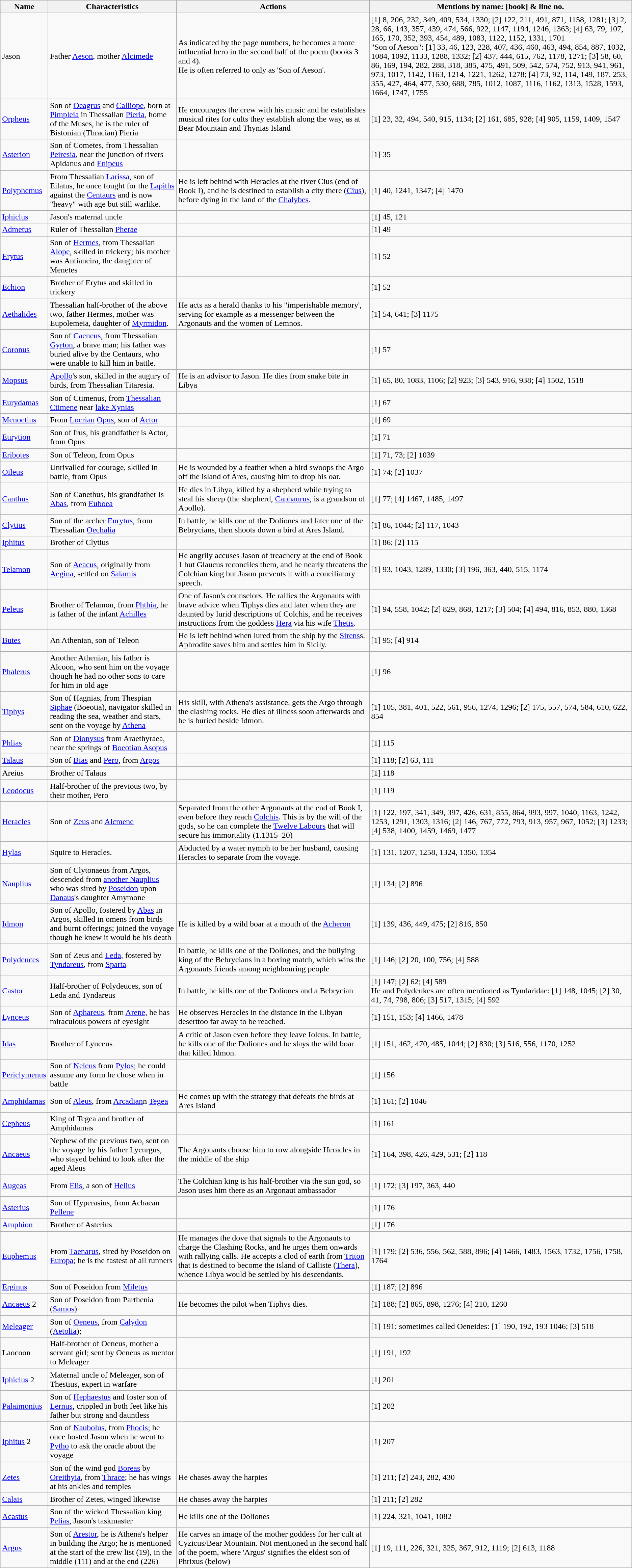<table class="wikitable">
<tr>
<th>Name</th>
<th>Characteristics</th>
<th>Actions</th>
<th>Mentions by name: [book] & line no.</th>
</tr>
<tr>
<td>Jason</td>
<td>Father <a href='#'>Aeson</a>, mother <a href='#'>Alcimede</a></td>
<td>As indicated by the page numbers, he becomes a more influential hero in the second half of the poem (books 3 and 4).<br>He is often referred to only as 'Son of Aeson'.</td>
<td>[1] 8, 206, 232, 349, 409, 534, 1330; [2] 122, 211, 491, 871, 1158, 1281; [3] 2, 28, 66, 143, 357, 439, 474, 566, 922, 1147, 1194, 1246, 1363; [4] 63, 79, 107, 165, 170, 352, 393, 454, 489, 1083, 1122, 1152, 1331, 1701<br>"Son of Aeson": [1] 33, 46, 123, 228, 407, 436, 460, 463, 494, 854, 887, 1032, 1084, 1092, 1133, 1288, 1332; [2] 437, 444, 615, 762, 1178, 1271; [3] 58, 60, 86, 169, 194, 282, 288, 318, 385, 475, 491, 509, 542, 574, 752, 913, 941, 961, 973, 1017, 1142, 1163, 1214, 1221, 1262, 1278; [4] 73, 92, 114, 149, 187, 253, 355, 427, 464, 477, 530, 688, 785, 1012, 1087, 1116, 1162, 1313, 1528, 1593, 1664, 1747, 1755</td>
</tr>
<tr>
<td><a href='#'>Orpheus</a></td>
<td>Son of <a href='#'>Oeagrus</a> and <a href='#'>Calliope</a>, born at <a href='#'>Pimpleia</a> in Thessalian <a href='#'>Pieria</a>, home of the Muses, he is the ruler of Bistonian (Thracian) Pieria</td>
<td>He encourages the crew with his music and he establishes musical rites for cults they establish along the way, as at Bear Mountain and Thynias Island</td>
<td>[1] 23, 32, 494, 540, 915, 1134; [2] 161, 685, 928; [4] 905, 1159, 1409, 1547</td>
</tr>
<tr>
<td><a href='#'>Asterion</a></td>
<td>Son of Cometes, from Thessalian <a href='#'>Peiresia</a>, near the junction of rivers Apidanus and <a href='#'>Enipeus</a></td>
<td></td>
<td>[1] 35</td>
</tr>
<tr>
<td><a href='#'>Polyphemus</a></td>
<td>From Thessalian <a href='#'>Larissa</a>, son of Eilatus, he once fought for the <a href='#'>Lapiths</a> against the <a href='#'>Centaurs</a> and is now "heavy" with age but still warlike.</td>
<td>He is left behind with Heracles at the river Cius (end of Book I), and he is destined to establish a city there (<a href='#'>Cius</a>), before dying in the land of the <a href='#'>Chalybes</a>.</td>
<td>[1] 40, 1241, 1347; [4] 1470</td>
</tr>
<tr>
<td><a href='#'>Iphiclus</a></td>
<td>Jason's maternal uncle</td>
<td></td>
<td>[1] 45, 121</td>
</tr>
<tr>
<td><a href='#'>Admetus</a></td>
<td>Ruler of Thessalian <a href='#'>Pherae</a></td>
<td></td>
<td>[1] 49</td>
</tr>
<tr>
<td><a href='#'>Erytus</a></td>
<td>Son of <a href='#'>Hermes</a>, from Thessalian <a href='#'>Alope</a>, skilled in trickery; his mother was Antianeira, the daughter of Menetes</td>
<td></td>
<td>[1] 52</td>
</tr>
<tr>
<td><a href='#'>Echion</a></td>
<td>Brother of Erytus and skilled in trickery</td>
<td></td>
<td>[1] 52</td>
</tr>
<tr>
<td><a href='#'>Aethalides</a></td>
<td>Thessalian half-brother of the above two, father Hermes, mother was Eupolemeia, daughter of <a href='#'>Myrmidon</a>.</td>
<td>He acts as a herald thanks to his "imperishable memory', serving for example as a messenger between the Argonauts and the women of Lemnos.</td>
<td>[1] 54, 641; [3] 1175</td>
</tr>
<tr>
<td><a href='#'>Coronus</a></td>
<td>Son of <a href='#'>Caeneus</a>, from Thessalian <a href='#'>Gyrton</a>, a brave man; his father was buried alive by the Centaurs, who were unable to kill him in battle.</td>
<td></td>
<td>[1] 57</td>
</tr>
<tr>
<td><a href='#'>Mopsus</a></td>
<td><a href='#'>Apollo</a>'s son, skilled in the augury of birds, from Thessalian Titaresia.</td>
<td>He is an advisor to Jason. He dies from snake bite in Libya</td>
<td>[1] 65, 80, 1083, 1106; [2] 923; [3] 543, 916, 938; [4] 1502, 1518</td>
</tr>
<tr>
<td><a href='#'>Eurydamas</a></td>
<td>Son of Ctimenus, from <a href='#'>Thessalian Ctimene</a> near <a href='#'>lake Xynias</a></td>
<td></td>
<td>[1] 67</td>
</tr>
<tr>
<td><a href='#'>Menoetius</a></td>
<td>From <a href='#'>Locrian</a> <a href='#'>Opus</a>, son of <a href='#'>Actor</a></td>
<td></td>
<td>[1] 69</td>
</tr>
<tr>
<td><a href='#'>Eurytion</a></td>
<td>Son of Irus, his grandfather is Actor, from Opus</td>
<td></td>
<td>[1] 71</td>
</tr>
<tr>
<td><a href='#'>Eribotes</a></td>
<td>Son of Teleon, from Opus</td>
<td></td>
<td>[1] 71, 73; [2] 1039</td>
</tr>
<tr>
<td><a href='#'>Oïleus</a></td>
<td>Unrivalled for courage, skilled in battle, from Opus</td>
<td>He is wounded by a feather when a bird swoops the Argo off the island of Ares, causing him to drop his oar.</td>
<td>[1] 74; [2] 1037</td>
</tr>
<tr>
<td><a href='#'>Canthus</a></td>
<td>Son of Canethus, his grandfather is <a href='#'>Abas</a>, from <a href='#'>Euboea</a></td>
<td>He dies in Libya, killed by a shepherd while trying to steal his sheep (the shepherd, <a href='#'>Caphaurus</a>, is a grandson of Apollo).</td>
<td>[1] 77; [4] 1467, 1485, 1497</td>
</tr>
<tr>
<td><a href='#'>Clytius</a></td>
<td>Son of the archer <a href='#'>Eurytus</a>, from Thessalian <a href='#'>Oechalia</a></td>
<td>In battle, he kills one of the Doliones and later one of the Bebrycians, then shoots down a bird at Ares Island.</td>
<td>[1] 86, 1044; [2] 117, 1043</td>
</tr>
<tr>
<td><a href='#'>Iphitus</a></td>
<td>Brother of Clytius</td>
<td></td>
<td>[1] 86; [2] 115</td>
</tr>
<tr>
<td><a href='#'>Telamon</a></td>
<td>Son of <a href='#'>Aeacus</a>, originally from <a href='#'>Aegina</a>, settled on <a href='#'>Salamis</a></td>
<td>He angrily accuses Jason of treachery at the end of Book 1 but Glaucus reconciles them, and he nearly threatens the Colchian king but Jason prevents it with a conciliatory speech.</td>
<td>[1] 93, 1043, 1289, 1330; [3] 196, 363, 440, 515, 1174</td>
</tr>
<tr>
<td><a href='#'>Peleus</a></td>
<td>Brother of Telamon, from <a href='#'>Phthia</a>, he is father of the infant <a href='#'>Achilles</a></td>
<td>One of Jason's counselors. He rallies the Argonauts with brave advice when Tiphys dies and later when they are daunted by lurid descriptions of Colchis, and he receives instructions from the goddess <a href='#'>Hera</a> via his wife <a href='#'>Thetis</a>.</td>
<td>[1] 94, 558, 1042; [2] 829, 868, 1217; [3] 504; [4] 494, 816, 853, 880, 1368</td>
</tr>
<tr>
<td><a href='#'>Butes</a></td>
<td>An Athenian, son of Teleon</td>
<td>He is left behind when lured from the ship by the <a href='#'>Sirens</a>s. Aphrodite saves him and settles him in Sicily.</td>
<td>[1] 95; [4] 914</td>
</tr>
<tr>
<td><a href='#'>Phalerus</a></td>
<td>Another Athenian, his father is Alcoon, who sent him on the voyage though he had no other sons to care for him in old age</td>
<td></td>
<td>[1] 96</td>
</tr>
<tr>
<td><a href='#'>Tiphys</a></td>
<td>Son of Hagnias, from Thespian <a href='#'>Siphae</a> (Boeotia), navigator skilled in reading the sea, weather and stars, sent on the voyage by <a href='#'>Athena</a></td>
<td>His skill, with Athena's assistance, gets the Argo through the clashing rocks. He dies of illness soon afterwards and he is buried beside Idmon.</td>
<td>[1] 105, 381, 401, 522, 561, 956, 1274, 1296; [2] 175, 557, 574, 584, 610, 622, 854</td>
</tr>
<tr>
<td><a href='#'>Phlias</a></td>
<td>Son of <a href='#'>Dionysus</a> from Araethyraea, near the springs of <a href='#'>Boeotian Asopus</a></td>
<td></td>
<td>[1] 115</td>
</tr>
<tr>
<td><a href='#'>Talaus</a></td>
<td>Son of <a href='#'>Bias</a> and <a href='#'>Pero</a>, from <a href='#'>Argos</a></td>
<td></td>
<td>[1] 118; [2] 63, 111</td>
</tr>
<tr>
<td>Areius</td>
<td>Brother of Talaus</td>
<td></td>
<td>[1] 118</td>
</tr>
<tr>
<td><a href='#'>Leodocus</a></td>
<td>Half-brother of the previous two, by their mother, Pero</td>
<td></td>
<td>[1] 119</td>
</tr>
<tr>
<td><a href='#'>Heracles</a></td>
<td>Son of <a href='#'>Zeus</a> and <a href='#'>Alcmene</a></td>
<td>Separated from the other Argonauts at the end of Book I, even before they reach <a href='#'>Colchis</a>. This is by the will of the gods, so he can complete the <a href='#'>Twelve Labours</a> that will secure his immortality (1.1315–20)</td>
<td>[1] 122, 197, 341, 349, 397, 426, 631, 855, 864, 993, 997, 1040, 1163, 1242, 1253, 1291, 1303, 1316; [2] 146, 767, 772, 793, 913, 957, 967, 1052; [3] 1233; [4] 538, 1400, 1459, 1469, 1477</td>
</tr>
<tr>
<td><a href='#'>Hylas</a></td>
<td>Squire to Heracles.</td>
<td>Abducted by a water nymph to be her husband, causing Heracles to separate from the voyage.</td>
<td>[1] 131, 1207, 1258, 1324, 1350, 1354</td>
</tr>
<tr>
<td><a href='#'>Nauplius</a></td>
<td>Son of Clytonaeus from Argos, descended from <a href='#'>another Nauplius</a> who was sired by <a href='#'>Poseidon</a> upon <a href='#'>Danaus</a>'s daughter Amymone</td>
<td></td>
<td>[1] 134; [2] 896</td>
</tr>
<tr>
<td><a href='#'>Idmon</a></td>
<td>Son of Apollo, fostered by <a href='#'>Abas</a>  in Argos, skilled in omens from birds and burnt offerings; joined the voyage though he knew it would be his death</td>
<td>He is killed by a wild boar at a mouth of the <a href='#'>Acheron</a></td>
<td>[1] 139, 436, 449, 475; [2] 816, 850</td>
</tr>
<tr>
<td><a href='#'>Polydeuces</a></td>
<td>Son of Zeus and <a href='#'>Leda</a>, fostered by <a href='#'>Tyndareus</a>, from <a href='#'>Sparta</a></td>
<td>In battle, he kills one of the Doliones, and the bullying king of the Bebrycians in a boxing match, which wins the Argonauts friends among neighbouring people</td>
<td>[1] 146; [2] 20, 100, 756; [4] 588</td>
</tr>
<tr>
<td><a href='#'>Castor</a></td>
<td>Half-brother of Polydeuces, son of Leda and Tyndareus</td>
<td>In battle, he kills one of the Doliones and a Bebrycian</td>
<td>[1] 147; [2] 62; [4] 589<br>He and Polydeukes are often mentioned as Tyndaridae: [1] 148, 1045; [2] 30, 41, 74, 798, 806; [3] 517, 1315; [4] 592</td>
</tr>
<tr>
<td><a href='#'>Lynceus</a></td>
<td>Son of <a href='#'>Aphareus</a>, from <a href='#'>Arene</a>, he has miraculous powers of eyesight</td>
<td>He observes Heracles in the distance in the Libyan deserttoo far away to be reached.</td>
<td>[1] 151, 153; [4] 1466, 1478</td>
</tr>
<tr>
<td><a href='#'>Idas</a></td>
<td>Brother of Lynceus</td>
<td>A critic of Jason even before they leave Iolcus. In battle, he kills one of the Doliones and he slays the wild boar that killed Idmon.</td>
<td>[1] 151, 462, 470, 485, 1044; [2] 830; [3] 516, 556, 1170, 1252</td>
</tr>
<tr>
<td><a href='#'>Periclymenus</a></td>
<td>Son of <a href='#'>Neleus</a> from <a href='#'>Pylos</a>; he could assume any form he chose when in battle</td>
<td></td>
<td>[1] 156</td>
</tr>
<tr>
<td><a href='#'>Amphidamas</a></td>
<td>Son of <a href='#'>Aleus</a>, from <a href='#'>Arcadian</a>n <a href='#'>Tegea</a></td>
<td>He comes up with the strategy that defeats the birds at Ares Island</td>
<td>[1] 161; [2] 1046</td>
</tr>
<tr>
<td><a href='#'>Cepheus</a></td>
<td>King of Tegea and brother of Amphidamas</td>
<td></td>
<td>[1] 161</td>
</tr>
<tr>
<td><a href='#'>Ancaeus</a></td>
<td>Nephew of the previous two, sent on the voyage by his father Lycurgus, who stayed behind to look after the aged Aleus</td>
<td>The Argonauts choose him to row alongside Heracles in the middle of the ship</td>
<td>[1] 164, 398, 426, 429, 531; [2] 118</td>
</tr>
<tr>
<td><a href='#'>Augeas</a></td>
<td>From <a href='#'>Elis</a>, a son of <a href='#'>Helius</a></td>
<td>The Colchian king is his half-brother via the sun god, so Jason uses him there as an Argonaut ambassador</td>
<td>[1] 172; [3] 197, 363, 440</td>
</tr>
<tr>
<td><a href='#'>Asterius</a></td>
<td>Son of Hyperasius, from Achaean <a href='#'>Pellene</a></td>
<td></td>
<td>[1] 176</td>
</tr>
<tr>
<td><a href='#'>Amphion</a></td>
<td>Brother of Asterius</td>
<td></td>
<td>[1] 176</td>
</tr>
<tr>
<td><a href='#'>Euphemus</a></td>
<td>From <a href='#'>Taenarus</a>, sired by Poseidon on <a href='#'>Europa</a>; he is the fastest of all runners</td>
<td>He manages the dove that signals to the Argonauts to charge the Clashing Rocks, and he urges them onwards with rallying calls. He accepts a clod of earth from <a href='#'>Triton</a> that is destined to become the island of Calliste (<a href='#'>Thera</a>), whence Libya would be settled by his descendants.</td>
<td>[1] 179; [2] 536, 556, 562, 588, 896; [4] 1466, 1483, 1563, 1732, 1756, 1758, 1764</td>
</tr>
<tr>
<td><a href='#'>Erginus</a></td>
<td>Son of Poseidon from <a href='#'>Miletus</a></td>
<td></td>
<td>[1] 187; [2] 896</td>
</tr>
<tr>
<td><a href='#'>Ancaeus</a> 2</td>
<td>Son of Poseidon from Parthenia (<a href='#'>Samos</a>)</td>
<td>He becomes the pilot when Tiphys dies.</td>
<td>[1] 188; [2] 865, 898, 1276; [4] 210, 1260</td>
</tr>
<tr>
<td><a href='#'>Meleager</a></td>
<td>Son of <a href='#'>Oeneus</a>, from <a href='#'>Calydon</a> (<a href='#'>Aetolia</a>);</td>
<td></td>
<td>[1] 191; sometimes called Oeneides: [1] 190, 192, 193 1046; [3] 518</td>
</tr>
<tr>
<td>Laocoon</td>
<td>Half-brother of Oeneus, mother a servant girl; sent by Oeneus as mentor to Meleager</td>
<td></td>
<td>[1] 191, 192</td>
</tr>
<tr>
<td><a href='#'>Iphiclus</a> 2</td>
<td>Maternal uncle of Meleager, son of Thestius, expert in warfare</td>
<td></td>
<td>[1] 201</td>
</tr>
<tr>
<td><a href='#'>Palaimonius</a></td>
<td>Son of <a href='#'>Hephaestus</a> and foster son of <a href='#'>Lernus</a>, crippled in both feet like his father but strong and dauntless</td>
<td></td>
<td>[1] 202</td>
</tr>
<tr>
<td><a href='#'>Iphitus</a> 2</td>
<td>Son of <a href='#'>Naubolus</a>, from <a href='#'>Phocis</a>; he once hosted Jason when he went to <a href='#'>Pytho</a> to ask the oracle about the voyage</td>
<td></td>
<td>[1] 207</td>
</tr>
<tr>
<td><a href='#'>Zetes</a></td>
<td>Son of the wind god <a href='#'>Boreas</a> by <a href='#'>Oreithyia</a>, from <a href='#'>Thrace</a>; he has wings at his ankles and temples</td>
<td>He chases away the harpies</td>
<td>[1] 211; [2] 243, 282, 430</td>
</tr>
<tr>
<td><a href='#'>Calais</a></td>
<td>Brother of Zetes, winged likewise</td>
<td>He chases away the harpies</td>
<td>[1] 211; [2] 282</td>
</tr>
<tr>
<td><a href='#'>Acastus</a></td>
<td>Son of the wicked Thessalian king <a href='#'>Pelias</a>, Jason's taskmaster</td>
<td>He kills one of the Doliones</td>
<td>[1] 224, 321, 1041, 1082</td>
</tr>
<tr>
<td><a href='#'>Argus</a></td>
<td>Son of <a href='#'>Arestor</a>, he is Athena's helper in building the Argo; he is mentioned at the start of the crew list (19), in the middle (111) and at the end (226)</td>
<td>He carves an image of the mother goddess for her cult at Cyzicus/Bear Mountain. Not mentioned in the second half of the poem, where 'Argus' signifies the eldest son of Phrixus (below)</td>
<td>[1] 19, 111, 226, 321, 325, 367, 912, 1119; [2] 613, 1188</td>
</tr>
</table>
